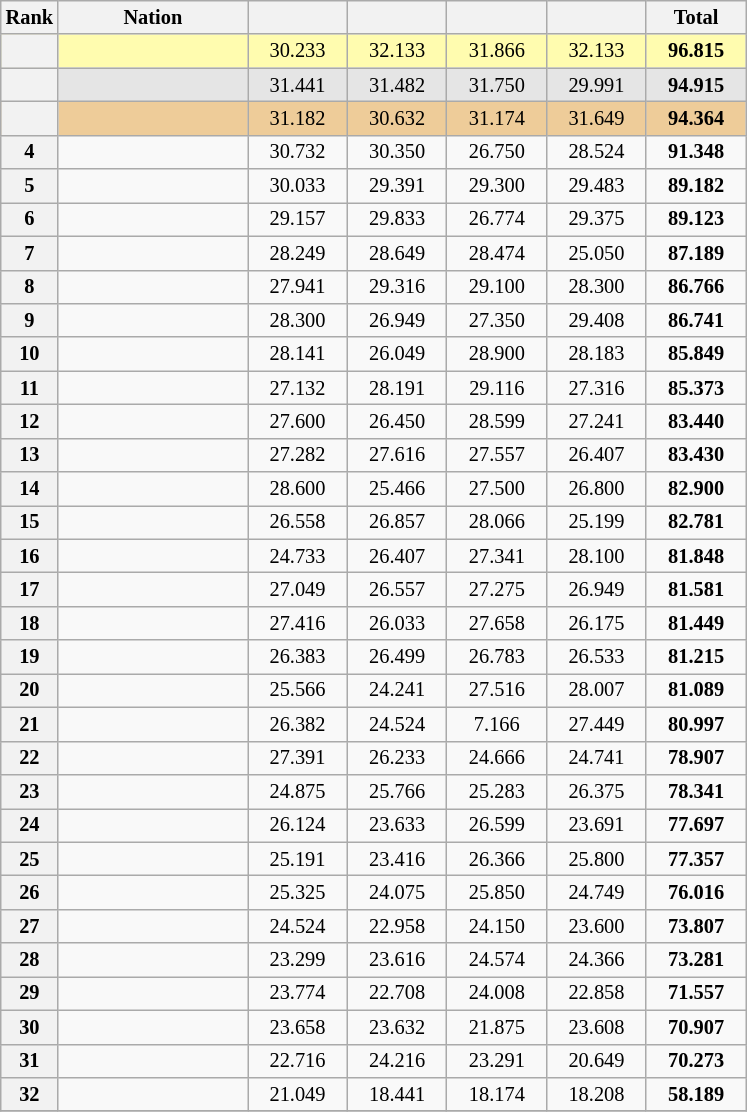<table class="wikitable sortable" style="text-align:center; font-size:85%">
<tr>
<th scope="col" style="width:20px;">Rank</th>
<th ! scope="col" style="width:120px;">Nation</th>
<th ! scope="col" style="width:60px;"></th>
<th ! scope="col" style="width:60px;"></th>
<th ! scope="col" style="width:60px;"></th>
<th ! scope="col" style="width:60px;"></th>
<th ! scope="col" style="width:60px;">Total</th>
</tr>
<tr bgcolor=fffcaf>
<th scope=row></th>
<td align=left></td>
<td>30.233</td>
<td>32.133</td>
<td>31.866</td>
<td>32.133</td>
<td><strong>96.815</strong></td>
</tr>
<tr bgcolor=e5e5e5>
<th scope=row></th>
<td align=left></td>
<td>31.441</td>
<td>31.482</td>
<td>31.750</td>
<td>29.991</td>
<td><strong>94.915</strong></td>
</tr>
<tr bgcolor=eecc99>
<th scope=row></th>
<td align=left></td>
<td>31.182</td>
<td>30.632</td>
<td>31.174</td>
<td>31.649</td>
<td><strong>94.364</strong></td>
</tr>
<tr>
<th scope=row>4</th>
<td align=left></td>
<td>30.732</td>
<td>30.350</td>
<td>26.750</td>
<td>28.524</td>
<td><strong>91.348</strong></td>
</tr>
<tr>
<th scope=row>5</th>
<td align=left></td>
<td>30.033</td>
<td>29.391</td>
<td>29.300</td>
<td>29.483</td>
<td><strong>89.182</strong></td>
</tr>
<tr>
<th scope=row>6</th>
<td align=left></td>
<td>29.157</td>
<td>29.833</td>
<td>26.774</td>
<td>29.375</td>
<td><strong>89.123</strong></td>
</tr>
<tr>
<th scope=row>7</th>
<td align=left></td>
<td>28.249</td>
<td>28.649</td>
<td>28.474</td>
<td>25.050</td>
<td><strong>87.189</strong></td>
</tr>
<tr>
<th scope=row>8</th>
<td align=left></td>
<td>27.941</td>
<td>29.316</td>
<td>29.100</td>
<td>28.300</td>
<td><strong>86.766</strong></td>
</tr>
<tr>
<th scope=row>9</th>
<td align=left></td>
<td>28.300</td>
<td>26.949</td>
<td>27.350</td>
<td>29.408</td>
<td><strong>86.741</strong></td>
</tr>
<tr>
<th scope=row>10</th>
<td align=left></td>
<td>28.141</td>
<td>26.049</td>
<td>28.900</td>
<td>28.183</td>
<td><strong>85.849</strong></td>
</tr>
<tr>
<th scope=row>11</th>
<td align=left></td>
<td>27.132</td>
<td>28.191</td>
<td>29.116</td>
<td>27.316</td>
<td><strong>85.373</strong></td>
</tr>
<tr>
<th scope=row>12</th>
<td align=left></td>
<td>27.600</td>
<td>26.450</td>
<td>28.599</td>
<td>27.241</td>
<td><strong>83.440</strong></td>
</tr>
<tr>
<th scope=row>13</th>
<td align=left></td>
<td>27.282</td>
<td>27.616</td>
<td>27.557</td>
<td>26.407</td>
<td><strong>83.430</strong></td>
</tr>
<tr>
<th scope=row>14</th>
<td align=left></td>
<td>28.600</td>
<td>25.466</td>
<td>27.500</td>
<td>26.800</td>
<td><strong>82.900</strong></td>
</tr>
<tr>
<th scope=row>15</th>
<td align=left></td>
<td>26.558</td>
<td>26.857</td>
<td>28.066</td>
<td>25.199</td>
<td><strong>82.781</strong></td>
</tr>
<tr>
<th scope=row>16</th>
<td align=left></td>
<td>24.733</td>
<td>26.407</td>
<td>27.341</td>
<td>28.100</td>
<td><strong>81.848</strong></td>
</tr>
<tr>
<th scope=row>17</th>
<td align=left></td>
<td>27.049</td>
<td>26.557</td>
<td>27.275</td>
<td>26.949</td>
<td><strong>81.581</strong></td>
</tr>
<tr>
<th scope=row>18</th>
<td align=left></td>
<td>27.416</td>
<td>26.033</td>
<td>27.658</td>
<td>26.175</td>
<td><strong>81.449</strong></td>
</tr>
<tr>
<th scope=row>19</th>
<td align=left></td>
<td>26.383</td>
<td>26.499</td>
<td>26.783</td>
<td>26.533</td>
<td><strong>81.215</strong></td>
</tr>
<tr>
<th scope=row>20</th>
<td align=left></td>
<td>25.566</td>
<td>24.241</td>
<td>27.516</td>
<td>28.007</td>
<td><strong>81.089</strong></td>
</tr>
<tr>
<th scope=row>21</th>
<td align=left></td>
<td>26.382</td>
<td>24.524</td>
<td>7.166</td>
<td>27.449</td>
<td><strong>80.997</strong></td>
</tr>
<tr>
<th scope=row>22</th>
<td align=left></td>
<td>27.391</td>
<td>26.233</td>
<td>24.666</td>
<td>24.741</td>
<td><strong>78.907</strong></td>
</tr>
<tr>
<th scope=row>23</th>
<td align=left></td>
<td>24.875</td>
<td>25.766</td>
<td>25.283</td>
<td>26.375</td>
<td><strong>78.341</strong></td>
</tr>
<tr>
<th scope=row>24</th>
<td align=left></td>
<td>26.124</td>
<td>23.633</td>
<td>26.599</td>
<td>23.691</td>
<td><strong>77.697</strong></td>
</tr>
<tr>
<th scope=row>25</th>
<td align=left></td>
<td>25.191</td>
<td>23.416</td>
<td>26.366</td>
<td>25.800</td>
<td><strong>77.357</strong></td>
</tr>
<tr>
<th scope=row>26</th>
<td align=left></td>
<td>25.325</td>
<td>24.075</td>
<td>25.850</td>
<td>24.749</td>
<td><strong>76.016</strong></td>
</tr>
<tr>
<th scope=row>27</th>
<td align=left></td>
<td>24.524</td>
<td>22.958</td>
<td>24.150</td>
<td>23.600</td>
<td><strong>73.807</strong></td>
</tr>
<tr>
<th scope=row>28</th>
<td align=left></td>
<td>23.299</td>
<td>23.616</td>
<td>24.574</td>
<td>24.366</td>
<td><strong>73.281</strong></td>
</tr>
<tr>
<th scope=row>29</th>
<td align=left></td>
<td>23.774</td>
<td>22.708</td>
<td>24.008</td>
<td>22.858</td>
<td><strong>71.557</strong></td>
</tr>
<tr>
<th scope=row>30</th>
<td align=left></td>
<td>23.658</td>
<td>23.632</td>
<td>21.875</td>
<td>23.608</td>
<td><strong>70.907</strong></td>
</tr>
<tr>
<th scope=row>31</th>
<td align=left></td>
<td>22.716</td>
<td>24.216</td>
<td>23.291</td>
<td>20.649</td>
<td><strong>70.273</strong></td>
</tr>
<tr>
<th scope=row>32</th>
<td align=left></td>
<td>21.049</td>
<td>18.441</td>
<td>18.174</td>
<td>18.208</td>
<td><strong>58.189</strong></td>
</tr>
<tr>
</tr>
</table>
